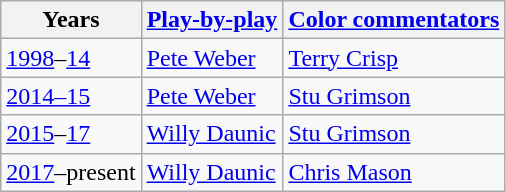<table class="wikitable">
<tr>
<th>Years</th>
<th><a href='#'>Play-by-play</a></th>
<th><a href='#'>Color commentators</a></th>
</tr>
<tr>
<td><a href='#'>1998</a>–<a href='#'>14</a></td>
<td><a href='#'>Pete Weber</a></td>
<td><a href='#'>Terry Crisp</a></td>
</tr>
<tr>
<td><a href='#'>2014–15</a></td>
<td><a href='#'>Pete Weber</a></td>
<td><a href='#'>Stu Grimson</a></td>
</tr>
<tr>
<td><a href='#'>2015</a>–<a href='#'>17</a></td>
<td><a href='#'>Willy Daunic</a></td>
<td><a href='#'>Stu Grimson</a></td>
</tr>
<tr>
<td><a href='#'>2017</a>–present</td>
<td><a href='#'>Willy Daunic</a></td>
<td><a href='#'>Chris Mason</a></td>
</tr>
</table>
